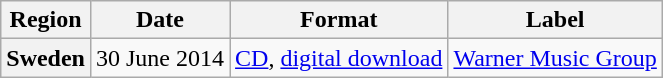<table class="wikitable plainrowheaders">
<tr>
<th scope="col">Region</th>
<th scope="col">Date</th>
<th scope="col">Format</th>
<th scope="col">Label</th>
</tr>
<tr>
<th scope="row">Sweden</th>
<td>30 June 2014</td>
<td><a href='#'>CD</a>, <a href='#'>digital download</a></td>
<td><a href='#'>Warner Music Group</a></td>
</tr>
</table>
